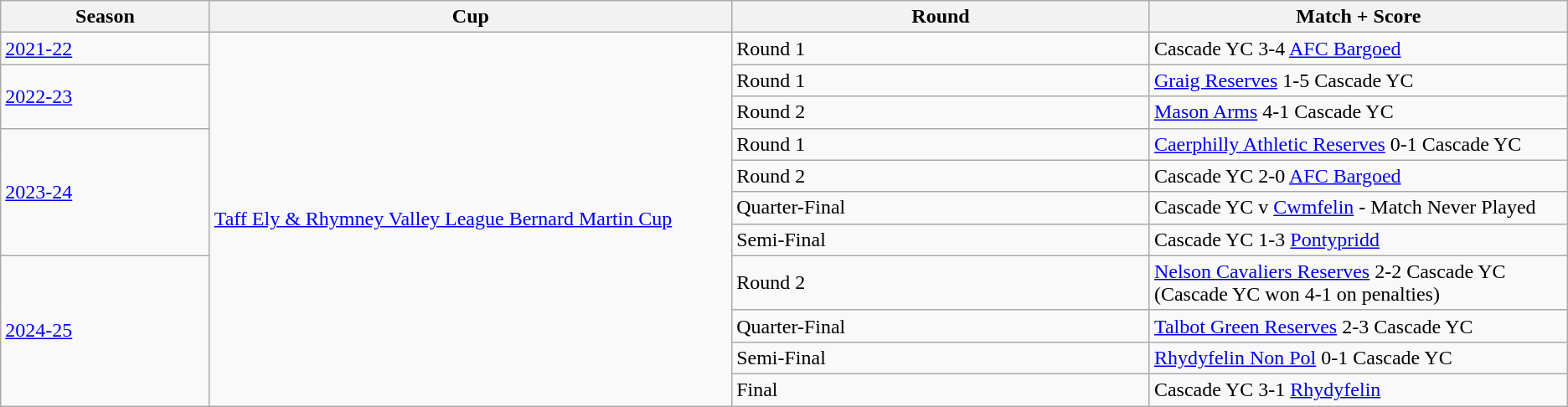<table class="wikitable sortable">
<tr>
<th style="width:8%;">Season</th>
<th style="width:20%;">Cup</th>
<th style="width:16%;">Round</th>
<th style="width:16%;">Match + Score</th>
</tr>
<tr>
<td align="centre" rowspan="1"><a href='#'>2021-22</a></td>
<td align="centre" rowspan="12"><a href='#'>Taff Ely & Rhymney Valley League Bernard Martin Cup</a></td>
<td>Round 1</td>
<td>Cascade YC 3-4 <a href='#'>AFC Bargoed</a></td>
</tr>
<tr>
<td align="centre" rowspan="2"><a href='#'>2022-23</a></td>
<td>Round 1</td>
<td><a href='#'>Graig Reserves</a> 1-5 Cascade YC</td>
</tr>
<tr>
<td>Round 2</td>
<td><a href='#'>Mason Arms</a> 4-1 Cascade YC</td>
</tr>
<tr>
<td align="centre" rowspan="4"><a href='#'>2023-24</a></td>
<td>Round 1</td>
<td><a href='#'>Caerphilly Athletic Reserves</a> 0-1 Cascade YC</td>
</tr>
<tr>
<td>Round 2</td>
<td>Cascade YC 2-0 <a href='#'>AFC Bargoed</a></td>
</tr>
<tr>
<td>Quarter-Final</td>
<td>Cascade YC v <a href='#'>Cwmfelin</a> - Match Never Played</td>
</tr>
<tr>
<td>Semi-Final</td>
<td>Cascade YC 1-3 <a href='#'>Pontypridd</a></td>
</tr>
<tr>
<td align="centre" rowspan="5"><a href='#'>2024-25</a></td>
<td>Round 2</td>
<td><a href='#'>Nelson Cavaliers Reserves</a> 2-2 Cascade YC (Cascade YC won 4-1 on penalties)</td>
</tr>
<tr>
<td>Quarter-Final</td>
<td><a href='#'>Talbot Green Reserves</a> 2-3 Cascade YC</td>
</tr>
<tr>
<td>Semi-Final</td>
<td><a href='#'>Rhydyfelin Non Pol</a> 0-1 Cascade YC</td>
</tr>
<tr>
<td>Final</td>
<td>Cascade YC 3-1 <a href='#'>Rhydyfelin</a></td>
</tr>
</table>
